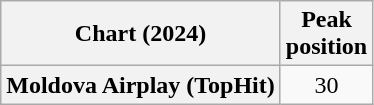<table class="wikitable plainrowheaders" style="text-align:center">
<tr>
<th scope="col">Chart (2024)</th>
<th scope="col">Peak<br>position</th>
</tr>
<tr>
<th scope="row">Moldova Airplay (TopHit)</th>
<td>30</td>
</tr>
</table>
